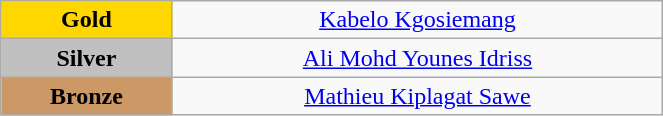<table class="wikitable" style=" text-align:center; " width="35%">
<tr>
<td bgcolor="gold"><strong>Gold</strong></td>
<td><a href='#'>Kabelo Kgosiemang</a><br>  <small><em></em></small></td>
</tr>
<tr>
<td bgcolor="silver"><strong>Silver</strong></td>
<td><a href='#'>Ali Mohd Younes Idriss</a><br>  <small><em></em></small></td>
</tr>
<tr>
<td bgcolor="CC9966"><strong>Bronze</strong></td>
<td><a href='#'>Mathieu Kiplagat Sawe</a><br>  <small><em></em></small></td>
</tr>
</table>
